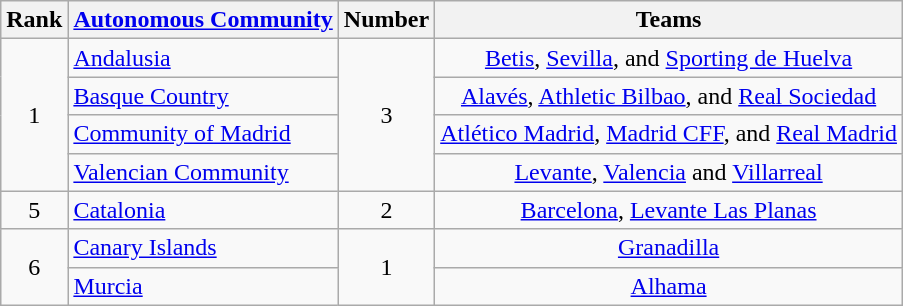<table class="wikitable">
<tr>
<th>Rank</th>
<th><a href='#'>Autonomous Community</a></th>
<th>Number</th>
<th>Teams</th>
</tr>
<tr>
<td rowspan=4 align=center>1</td>
<td> <a href='#'>Andalusia</a></td>
<td rowspan=4 align=center>3</td>
<td align=center><a href='#'>Betis</a>, <a href='#'>Sevilla</a>, and <a href='#'>Sporting de Huelva</a></td>
</tr>
<tr>
<td> <a href='#'>Basque Country</a></td>
<td align=center><a href='#'>Alavés</a>, <a href='#'>Athletic Bilbao</a>, and <a href='#'>Real Sociedad</a></td>
</tr>
<tr>
<td> <a href='#'>Community of Madrid</a></td>
<td align=center><a href='#'>Atlético Madrid</a>, <a href='#'>Madrid CFF</a>, and <a href='#'>Real Madrid</a></td>
</tr>
<tr>
<td> <a href='#'>Valencian Community</a></td>
<td align=center><a href='#'>Levante</a>, <a href='#'>Valencia</a> and <a href='#'>Villarreal</a></td>
</tr>
<tr>
<td align=center>5</td>
<td> <a href='#'>Catalonia</a></td>
<td align=center>2</td>
<td align=center><a href='#'>Barcelona</a>, <a href='#'>Levante Las Planas</a></td>
</tr>
<tr>
<td rowspan=2 align=center>6</td>
<td> <a href='#'>Canary Islands</a></td>
<td rowspan=2 align=center>1</td>
<td align=center><a href='#'>Granadilla</a></td>
</tr>
<tr>
<td> <a href='#'>Murcia</a></td>
<td align=center><a href='#'>Alhama</a></td>
</tr>
</table>
